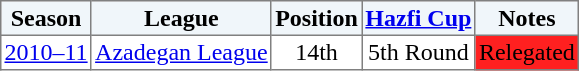<table border="1" cellpadding="2" style="border-collapse:collapse; text-align:center; font-size:normal;">
<tr style="background:#f0f6fa;">
<th>Season</th>
<th>League</th>
<th>Position</th>
<th><a href='#'>Hazfi Cup</a></th>
<th>Notes</th>
</tr>
<tr>
<td><a href='#'>2010–11</a></td>
<td><a href='#'>Azadegan League</a></td>
<td>14th</td>
<td>5th Round</td>
<td style="background:#ff2020;">Relegated</td>
</tr>
</table>
